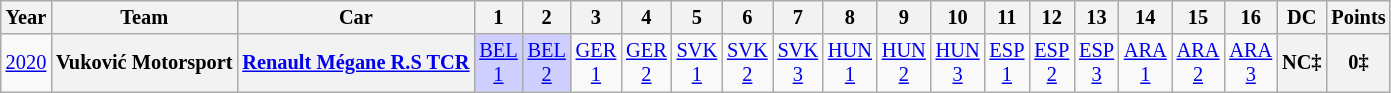<table class="wikitable" style="text-align:center; font-size:85%">
<tr>
<th>Year</th>
<th>Team</th>
<th>Car</th>
<th>1</th>
<th>2</th>
<th>3</th>
<th>4</th>
<th>5</th>
<th>6</th>
<th>7</th>
<th>8</th>
<th>9</th>
<th>10</th>
<th>11</th>
<th>12</th>
<th>13</th>
<th>14</th>
<th>15</th>
<th>16</th>
<th>DC</th>
<th>Points</th>
</tr>
<tr>
<td><a href='#'>2020</a></td>
<th>Vuković Motorsport</th>
<th><a href='#'>Renault Mégane R.S TCR</a></th>
<td style="background:#CFCFFF;"><a href='#'>BEL<br>1</a><br></td>
<td style="background:#CFCFFF;"><a href='#'>BEL<br>2</a><br></td>
<td><a href='#'>GER<br>1</a></td>
<td><a href='#'>GER<br>2</a></td>
<td><a href='#'>SVK<br>1</a></td>
<td><a href='#'>SVK<br>2</a></td>
<td><a href='#'>SVK<br>3</a></td>
<td><a href='#'>HUN<br>1</a></td>
<td><a href='#'>HUN<br>2</a></td>
<td><a href='#'>HUN<br>3</a></td>
<td><a href='#'>ESP<br>1</a></td>
<td><a href='#'>ESP<br>2</a></td>
<td><a href='#'>ESP<br>3</a></td>
<td><a href='#'>ARA<br>1</a></td>
<td><a href='#'>ARA<br>2</a></td>
<td><a href='#'>ARA<br>3</a></td>
<th>NC‡</th>
<th>0‡</th>
</tr>
</table>
